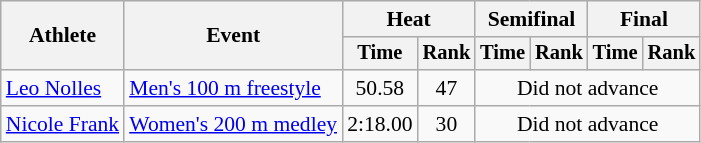<table class=wikitable style="font-size:90%">
<tr>
<th rowspan="2">Athlete</th>
<th rowspan="2">Event</th>
<th colspan="2">Heat</th>
<th colspan="2">Semifinal</th>
<th colspan="2">Final</th>
</tr>
<tr style="font-size:95%">
<th>Time</th>
<th>Rank</th>
<th>Time</th>
<th>Rank</th>
<th>Time</th>
<th>Rank</th>
</tr>
<tr align=center>
<td align=left><a href='#'>Leo Nolles</a></td>
<td align=left><a href='#'>Men's 100 m freestyle</a></td>
<td>50.58</td>
<td>47</td>
<td colspan="4">Did not advance</td>
</tr>
<tr align=center>
<td align=left><a href='#'>Nicole Frank</a></td>
<td align=left><a href='#'>Women's 200 m medley</a></td>
<td>2:18.00</td>
<td>30</td>
<td colspan="4">Did not advance</td>
</tr>
</table>
